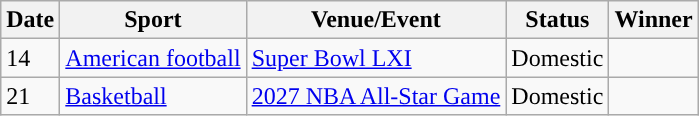<table class="wikitable source'">
<tr>
<th>Date</th>
<th>Sport</th>
<th>Venue/Event</th>
<th>Status</th>
<th>Winner</th>
</tr>
<tr>
<td>14</td>
<td><a href='#'>American football</a></td>
<td> <a href='#'>Super Bowl LXI</a></td>
<td>Domestic</td>
<td></td>
</tr>
<tr>
<td>21</td>
<td><a href='#'>Basketball</a></td>
<td> <a href='#'>2027 NBA All-Star Game</a></td>
<td>Domestic</td>
<td></td>
</tr>
</table>
